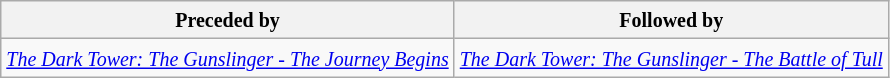<table class="wikitable">
<tr>
<th><small><strong>Preceded by</strong></small></th>
<th><small><strong>Followed by</strong></small></th>
</tr>
<tr>
<td><small><em><a href='#'>The Dark Tower: The Gunslinger - The Journey Begins</a></em></small></td>
<td><small><em><a href='#'>The Dark Tower: The Gunslinger - The Battle of Tull</a></em></small></td>
</tr>
</table>
